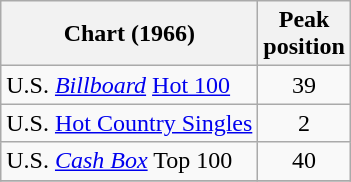<table class="wikitable sortable">
<tr>
<th align="left">Chart (1966)</th>
<th align="left">Peak<br>position</th>
</tr>
<tr>
<td>U.S. <em><a href='#'>Billboard</a></em> <a href='#'>Hot 100</a></td>
<td style="text-align:center;">39</td>
</tr>
<tr>
<td>U.S. <a href='#'>Hot Country Singles</a></td>
<td style="text-align:center;">2</td>
</tr>
<tr>
<td>U.S. <em><a href='#'>Cash Box</a></em> Top 100</td>
<td style="text-align:center;">40</td>
</tr>
<tr>
</tr>
</table>
